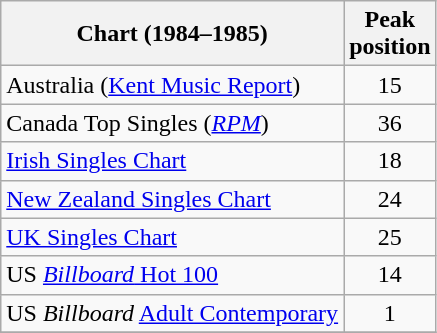<table class="wikitable sortable">
<tr>
<th>Chart (1984–1985)</th>
<th>Peak<br>position</th>
</tr>
<tr>
<td>Australia (<a href='#'>Kent Music Report</a>) </td>
<td align="center">15</td>
</tr>
<tr>
<td>Canada Top Singles (<em><a href='#'>RPM</a></em>)</td>
<td align="center">36</td>
</tr>
<tr>
<td><a href='#'>Irish Singles Chart</a></td>
<td align="center">18</td>
</tr>
<tr>
<td><a href='#'>New Zealand Singles Chart</a></td>
<td align="center">24</td>
</tr>
<tr>
<td><a href='#'>UK Singles Chart</a></td>
<td align="center">25</td>
</tr>
<tr>
<td>US <a href='#'><em>Billboard</em> Hot 100</a></td>
<td align="center">14</td>
</tr>
<tr>
<td>US <em>Billboard</em> <a href='#'>Adult Contemporary</a></td>
<td align="center">1</td>
</tr>
<tr>
</tr>
</table>
